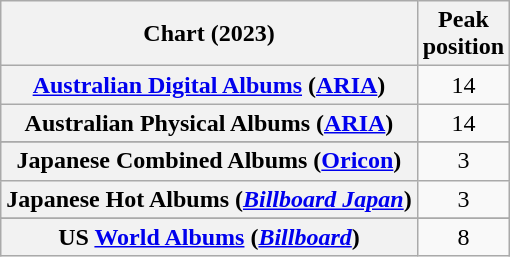<table class="wikitable sortable plainrowheaders" style="text-align:center;">
<tr>
<th scope="col">Chart (2023)</th>
<th scope="col">Peak<br>position</th>
</tr>
<tr>
<th scope="row"><a href='#'>Australian Digital Albums</a> (<a href='#'>ARIA</a>)</th>
<td>14</td>
</tr>
<tr>
<th scope="row">Australian Physical Albums (<a href='#'>ARIA</a>)</th>
<td>14</td>
</tr>
<tr>
</tr>
<tr>
</tr>
<tr>
</tr>
<tr>
</tr>
<tr>
<th scope="row">Japanese Combined Albums (<a href='#'>Oricon</a>)</th>
<td>3</td>
</tr>
<tr>
<th scope="row">Japanese Hot Albums (<em><a href='#'>Billboard Japan</a></em>)</th>
<td>3</td>
</tr>
<tr>
</tr>
<tr>
</tr>
<tr>
</tr>
<tr>
</tr>
<tr>
</tr>
<tr>
</tr>
<tr>
</tr>
<tr>
</tr>
<tr>
</tr>
<tr>
<th scope="row">US <a href='#'>World Albums</a> (<em><a href='#'>Billboard</a></em>)</th>
<td>8</td>
</tr>
</table>
